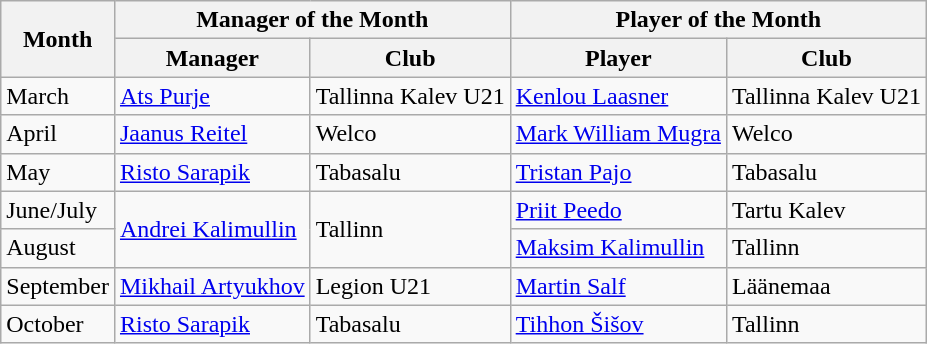<table class="wikitable">
<tr>
<th rowspan=2>Month</th>
<th colspan=2>Manager of the Month</th>
<th colspan=2>Player of the Month</th>
</tr>
<tr>
<th>Manager</th>
<th>Club</th>
<th>Player</th>
<th>Club</th>
</tr>
<tr>
<td>March</td>
<td> <a href='#'>Ats Purje</a></td>
<td>Tallinna Kalev U21</td>
<td> <a href='#'>Kenlou Laasner</a></td>
<td>Tallinna Kalev U21</td>
</tr>
<tr>
<td>April</td>
<td> <a href='#'>Jaanus Reitel</a></td>
<td>Welco</td>
<td> <a href='#'>Mark William Mugra</a></td>
<td>Welco</td>
</tr>
<tr>
<td>May</td>
<td> <a href='#'>Risto Sarapik</a></td>
<td>Tabasalu</td>
<td> <a href='#'>Tristan Pajo</a></td>
<td>Tabasalu</td>
</tr>
<tr>
<td>June/July</td>
<td rowspan=2> <a href='#'>Andrei Kalimullin</a></td>
<td rowspan=2>Tallinn</td>
<td> <a href='#'>Priit Peedo</a></td>
<td>Tartu Kalev</td>
</tr>
<tr>
<td>August</td>
<td> <a href='#'>Maksim Kalimullin</a></td>
<td>Tallinn</td>
</tr>
<tr>
<td>September</td>
<td> <a href='#'>Mikhail Artyukhov</a></td>
<td>Legion U21</td>
<td> <a href='#'>Martin Salf</a></td>
<td>Läänemaa</td>
</tr>
<tr>
<td>October</td>
<td> <a href='#'>Risto Sarapik</a></td>
<td>Tabasalu</td>
<td> <a href='#'>Tihhon Šišov</a></td>
<td>Tallinn</td>
</tr>
</table>
